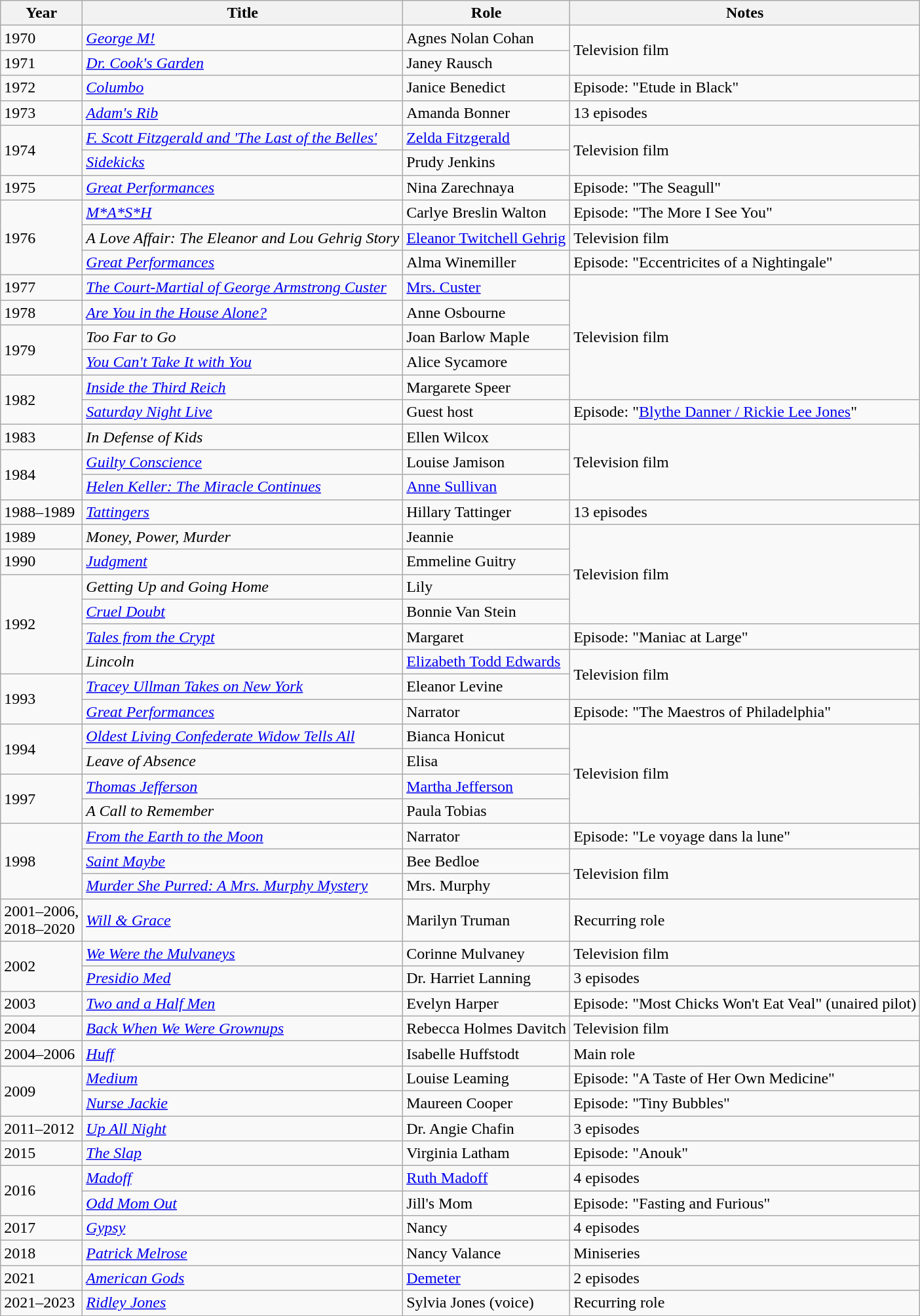<table class="wikitable sortable">
<tr>
<th>Year</th>
<th>Title</th>
<th>Role</th>
<th class="unsortable">Notes</th>
</tr>
<tr>
<td>1970</td>
<td><em><a href='#'>George M!</a></em></td>
<td>Agnes Nolan Cohan</td>
<td rowspan="2">Television film</td>
</tr>
<tr>
<td>1971</td>
<td><em><a href='#'>Dr. Cook's Garden</a></em></td>
<td>Janey Rausch</td>
</tr>
<tr>
<td>1972</td>
<td><em><a href='#'>Columbo</a></em></td>
<td>Janice Benedict</td>
<td>Episode: "Etude in Black"</td>
</tr>
<tr>
<td>1973</td>
<td><em><a href='#'>Adam's Rib</a></em></td>
<td>Amanda Bonner</td>
<td>13 episodes</td>
</tr>
<tr>
<td rowspan="2">1974</td>
<td><em><a href='#'>F. Scott Fitzgerald and 'The Last of the Belles'</a></em></td>
<td><a href='#'>Zelda Fitzgerald</a></td>
<td rowspan="2">Television film</td>
</tr>
<tr>
<td><em><a href='#'>Sidekicks</a></em></td>
<td>Prudy Jenkins</td>
</tr>
<tr>
<td>1975</td>
<td><em><a href='#'>Great Performances</a></em></td>
<td>Nina Zarechnaya</td>
<td>Episode: "The Seagull"</td>
</tr>
<tr>
<td rowspan="3">1976</td>
<td><em><a href='#'>M*A*S*H</a></em></td>
<td>Carlye Breslin Walton</td>
<td>Episode: "The More I See You"</td>
</tr>
<tr>
<td><em>A Love Affair: The Eleanor and Lou Gehrig Story</em></td>
<td><a href='#'>Eleanor Twitchell Gehrig</a></td>
<td>Television film</td>
</tr>
<tr>
<td><em><a href='#'>Great Performances</a></em></td>
<td>Alma Winemiller</td>
<td>Episode: "Eccentricites of a Nightingale"</td>
</tr>
<tr>
<td>1977</td>
<td><em><a href='#'>The Court-Martial of George Armstrong Custer</a></em></td>
<td><a href='#'>Mrs. Custer</a></td>
<td rowspan="5">Television film</td>
</tr>
<tr>
<td>1978</td>
<td><em><a href='#'>Are You in the House Alone?</a></em></td>
<td>Anne Osbourne</td>
</tr>
<tr>
<td rowspan="2">1979</td>
<td><em>Too Far to Go</em></td>
<td>Joan Barlow Maple</td>
</tr>
<tr>
<td><em><a href='#'>You Can't Take It with You</a></em></td>
<td>Alice Sycamore</td>
</tr>
<tr>
<td rowspan="2">1982</td>
<td><em><a href='#'>Inside the Third Reich</a></em></td>
<td>Margarete Speer</td>
</tr>
<tr>
<td><em><a href='#'>Saturday Night Live</a></em></td>
<td>Guest host</td>
<td>Episode: "<a href='#'>Blythe Danner / Rickie Lee Jones</a>"</td>
</tr>
<tr>
<td>1983</td>
<td><em>In Defense of Kids</em></td>
<td>Ellen Wilcox</td>
<td rowspan="3">Television film</td>
</tr>
<tr>
<td rowspan="2">1984</td>
<td><em><a href='#'>Guilty Conscience</a></em></td>
<td>Louise Jamison</td>
</tr>
<tr>
<td><em><a href='#'>Helen Keller: The Miracle Continues</a></em></td>
<td><a href='#'>Anne Sullivan</a></td>
</tr>
<tr>
<td>1988–1989</td>
<td><em><a href='#'>Tattingers</a></em></td>
<td>Hillary Tattinger</td>
<td>13 episodes</td>
</tr>
<tr>
<td>1989</td>
<td><em>Money, Power, Murder</em></td>
<td>Jeannie</td>
<td rowspan="4">Television film</td>
</tr>
<tr>
<td>1990</td>
<td><em><a href='#'>Judgment</a></em></td>
<td>Emmeline Guitry</td>
</tr>
<tr>
<td rowspan="4">1992</td>
<td><em>Getting Up and Going Home</em></td>
<td>Lily</td>
</tr>
<tr>
<td><em><a href='#'>Cruel Doubt</a></em></td>
<td>Bonnie Van Stein</td>
</tr>
<tr>
<td><em><a href='#'>Tales from the Crypt</a></em></td>
<td>Margaret</td>
<td>Episode: "Maniac at Large"</td>
</tr>
<tr>
<td><em>Lincoln</em></td>
<td><a href='#'>Elizabeth Todd Edwards</a></td>
<td rowspan="2">Television film</td>
</tr>
<tr>
<td rowspan="2">1993</td>
<td><em><a href='#'>Tracey Ullman Takes on New York</a></em></td>
<td>Eleanor Levine</td>
</tr>
<tr>
<td><em><a href='#'>Great Performances</a></em></td>
<td>Narrator</td>
<td>Episode: "The Maestros of Philadelphia"</td>
</tr>
<tr>
<td rowspan="2">1994</td>
<td><em><a href='#'>Oldest Living Confederate Widow Tells All</a></em></td>
<td>Bianca Honicut</td>
<td rowspan="4">Television film</td>
</tr>
<tr>
<td><em>Leave of Absence</em></td>
<td>Elisa</td>
</tr>
<tr>
<td rowspan="2">1997</td>
<td><em><a href='#'>Thomas Jefferson</a></em></td>
<td><a href='#'>Martha Jefferson</a></td>
</tr>
<tr>
<td><em>A Call to Remember</em></td>
<td>Paula Tobias</td>
</tr>
<tr>
<td rowspan="3">1998</td>
<td><em><a href='#'>From the Earth to the Moon</a></em></td>
<td>Narrator</td>
<td>Episode: "Le voyage dans la lune"</td>
</tr>
<tr>
<td><em><a href='#'>Saint Maybe</a></em></td>
<td>Bee Bedloe</td>
<td rowspan="2">Television film</td>
</tr>
<tr>
<td><em><a href='#'>Murder She Purred: A Mrs. Murphy Mystery</a></em></td>
<td>Mrs. Murphy</td>
</tr>
<tr>
<td>2001–2006,<br>2018–2020</td>
<td><em><a href='#'>Will & Grace</a></em></td>
<td>Marilyn Truman</td>
<td>Recurring role</td>
</tr>
<tr>
<td rowspan="2">2002</td>
<td><em><a href='#'>We Were the Mulvaneys</a></em></td>
<td>Corinne Mulvaney</td>
<td>Television film</td>
</tr>
<tr>
<td><em><a href='#'>Presidio Med</a></em></td>
<td>Dr. Harriet Lanning</td>
<td>3 episodes</td>
</tr>
<tr>
<td>2003</td>
<td><em><a href='#'>Two and a Half Men</a></em></td>
<td>Evelyn Harper</td>
<td>Episode: "Most Chicks Won't Eat Veal" (unaired pilot)</td>
</tr>
<tr>
<td>2004</td>
<td><em><a href='#'>Back When We Were Grownups</a></em></td>
<td>Rebecca Holmes Davitch</td>
<td>Television film</td>
</tr>
<tr>
<td>2004–2006</td>
<td><em><a href='#'>Huff</a></em></td>
<td>Isabelle Huffstodt</td>
<td>Main role</td>
</tr>
<tr>
<td rowspan="2">2009</td>
<td><em><a href='#'>Medium</a></em></td>
<td>Louise Leaming</td>
<td>Episode: "A Taste of Her Own Medicine"</td>
</tr>
<tr>
<td><em><a href='#'>Nurse Jackie</a></em></td>
<td>Maureen Cooper</td>
<td>Episode: "Tiny Bubbles"</td>
</tr>
<tr>
<td>2011–2012</td>
<td><em><a href='#'>Up All Night</a></em></td>
<td>Dr. Angie Chafin</td>
<td>3 episodes</td>
</tr>
<tr>
<td>2015</td>
<td><em><a href='#'>The Slap</a></em></td>
<td>Virginia Latham</td>
<td>Episode: "Anouk"</td>
</tr>
<tr>
<td rowspan="2">2016</td>
<td><em><a href='#'>Madoff</a></em></td>
<td><a href='#'>Ruth Madoff</a></td>
<td>4 episodes</td>
</tr>
<tr>
<td><em><a href='#'>Odd Mom Out</a></em></td>
<td>Jill's Mom</td>
<td>Episode: "Fasting and Furious"</td>
</tr>
<tr>
<td>2017</td>
<td><em><a href='#'>Gypsy</a></em></td>
<td>Nancy</td>
<td>4 episodes</td>
</tr>
<tr>
<td>2018</td>
<td><em><a href='#'>Patrick Melrose</a></em></td>
<td>Nancy Valance</td>
<td>Miniseries</td>
</tr>
<tr>
<td>2021</td>
<td><em><a href='#'>American Gods</a></em></td>
<td><a href='#'>Demeter</a></td>
<td>2 episodes</td>
</tr>
<tr>
<td>2021–2023</td>
<td><em><a href='#'>Ridley Jones</a></em></td>
<td>Sylvia Jones (voice)</td>
<td>Recurring role</td>
</tr>
</table>
